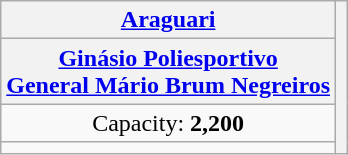<table class="wikitable floatright" style="text-align:center";>
<tr>
<th><a href='#'>Araguari</a></th>
<th rowspan=4></th>
</tr>
<tr>
<th><a href='#'>Ginásio Poliesportivo<br>General Mário Brum Negreiros</a></th>
</tr>
<tr>
<td>Capacity: <strong>2,200</strong></td>
</tr>
<tr>
<td></td>
</tr>
</table>
